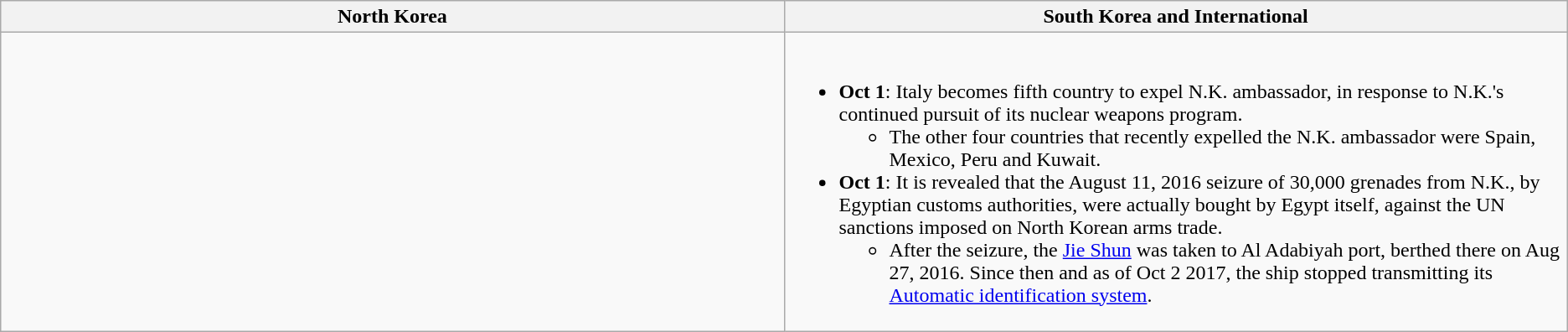<table class="wikitable" | class="wikitable" style="text-align: left">
<tr>
<th style="width: 50%;">North Korea</th>
<th style="width: 50%;">South Korea and International</th>
</tr>
<tr>
<td></td>
<td><br><ul><li><strong>Oct 1</strong>: Italy becomes fifth country to expel N.K. ambassador, in response to N.K.'s continued pursuit of its nuclear weapons program.<ul><li>The other four countries that recently expelled the N.K. ambassador were Spain, Mexico, Peru and Kuwait.</li></ul></li><li><strong>Oct 1</strong>: It is revealed that the August 11, 2016 seizure of 30,000 grenades from N.K., by Egyptian customs authorities, were actually bought by Egypt itself, against the UN sanctions imposed on North Korean arms trade.<ul><li>After the seizure, the <a href='#'>Jie Shun</a> was taken to Al Adabiyah port, berthed there on Aug 27, 2016. Since then and as of Oct 2 2017, the ship stopped transmitting its <a href='#'>Automatic identification system</a>.</li></ul></li></ul></td>
</tr>
</table>
